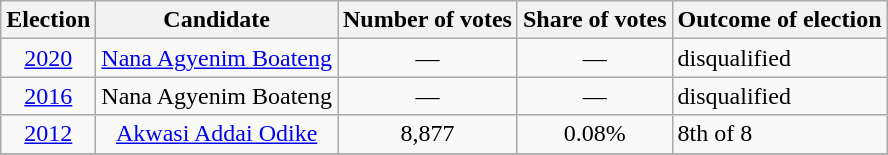<table class="sortable wikitable">
<tr>
<th>Election</th>
<th>Candidate</th>
<th>Number of votes</th>
<th>Share of votes</th>
<th>Outcome of election</th>
</tr>
<tr>
<td align=center><a href='#'>2020</a></td>
<td align=center><a href='#'>Nana Agyenim Boateng</a></td>
<td align=center>—</td>
<td align=center>—</td>
<td align=left>disqualified</td>
</tr>
<tr>
<td align=center><a href='#'>2016</a></td>
<td align=center>Nana Agyenim Boateng</td>
<td align=center>—</td>
<td align=center>—</td>
<td align=left>disqualified</td>
</tr>
<tr>
<td align=center><a href='#'>2012</a></td>
<td align=center><a href='#'>Akwasi Addai Odike</a></td>
<td align=center>8,877</td>
<td align=center>0.08%</td>
<td align=left>8th of 8</td>
</tr>
<tr>
</tr>
</table>
